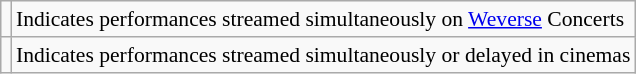<table class="wikitable sortable" style="font-size:90%;">
<tr>
<td></td>
<td>Indicates performances streamed simultaneously on <a href='#'>Weverse</a> Concerts</td>
</tr>
<tr>
<td></td>
<td>Indicates performances streamed simultaneously or delayed in cinemas</td>
</tr>
</table>
